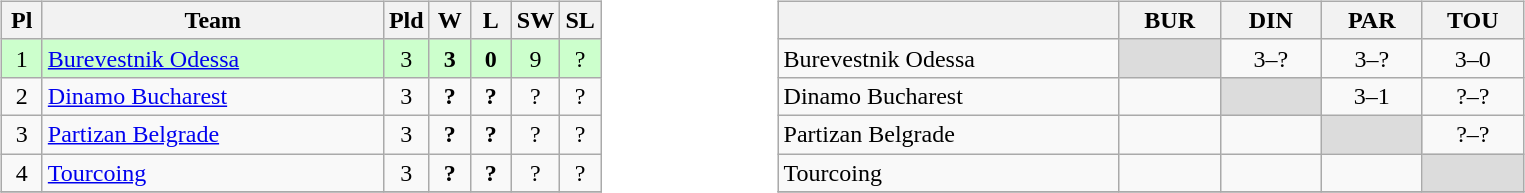<table>
<tr>
<td width="50%"><br><table class="wikitable" style="text-align: center;">
<tr>
<th width=20>Pl</th>
<th width=220>Team</th>
<th width=20>Pld</th>
<th width=20>W</th>
<th width=20>L</th>
<th width=20>SW</th>
<th width=20>SL</th>
</tr>
<tr bgcolor=ccffcc>
<td>1</td>
<td align="left"> <a href='#'>Burevestnik Odessa</a></td>
<td>3</td>
<td><strong>3</strong></td>
<td><strong>0</strong></td>
<td>9</td>
<td>?</td>
</tr>
<tr>
<td>2</td>
<td align="left"> <a href='#'>Dinamo Bucharest</a></td>
<td>3</td>
<td><strong>?</strong></td>
<td><strong>?</strong></td>
<td>?</td>
<td>?</td>
</tr>
<tr>
<td>3</td>
<td align="left"> <a href='#'>Partizan Belgrade</a></td>
<td>3</td>
<td><strong>?</strong></td>
<td><strong>?</strong></td>
<td>?</td>
<td>?</td>
</tr>
<tr>
<td>4</td>
<td align="left"> <a href='#'>Tourcoing</a></td>
<td>3</td>
<td><strong>?</strong></td>
<td><strong>?</strong></td>
<td>?</td>
<td>?</td>
</tr>
<tr>
</tr>
</table>
</td>
<td><br><table class="wikitable" style="text-align:center">
<tr>
<th width="220"></th>
<th width="60"> BUR</th>
<th width="60"> DIN</th>
<th width="60"> PAR</th>
<th width="60"> TOU</th>
</tr>
<tr>
<td align=left> Burevestnik Odessa</td>
<td bgcolor="#DCDCDC"></td>
<td>3–?</td>
<td>3–?</td>
<td>3–0</td>
</tr>
<tr>
<td align=left> Dinamo Bucharest</td>
<td></td>
<td bgcolor="#DCDCDC"></td>
<td>3–1</td>
<td>?–?</td>
</tr>
<tr>
<td align=left> Partizan Belgrade</td>
<td></td>
<td></td>
<td bgcolor="#DCDCDC"></td>
<td>?–?</td>
</tr>
<tr>
<td align=left> Tourcoing</td>
<td></td>
<td></td>
<td></td>
<td bgcolor="#DCDCDC"></td>
</tr>
<tr>
</tr>
</table>
</td>
</tr>
</table>
